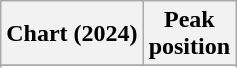<table class="wikitable sortable plainrowheaders" style="text-align:center">
<tr>
<th scope="col">Chart (2024)</th>
<th scope="col">Peak<br>position</th>
</tr>
<tr>
</tr>
<tr>
</tr>
</table>
